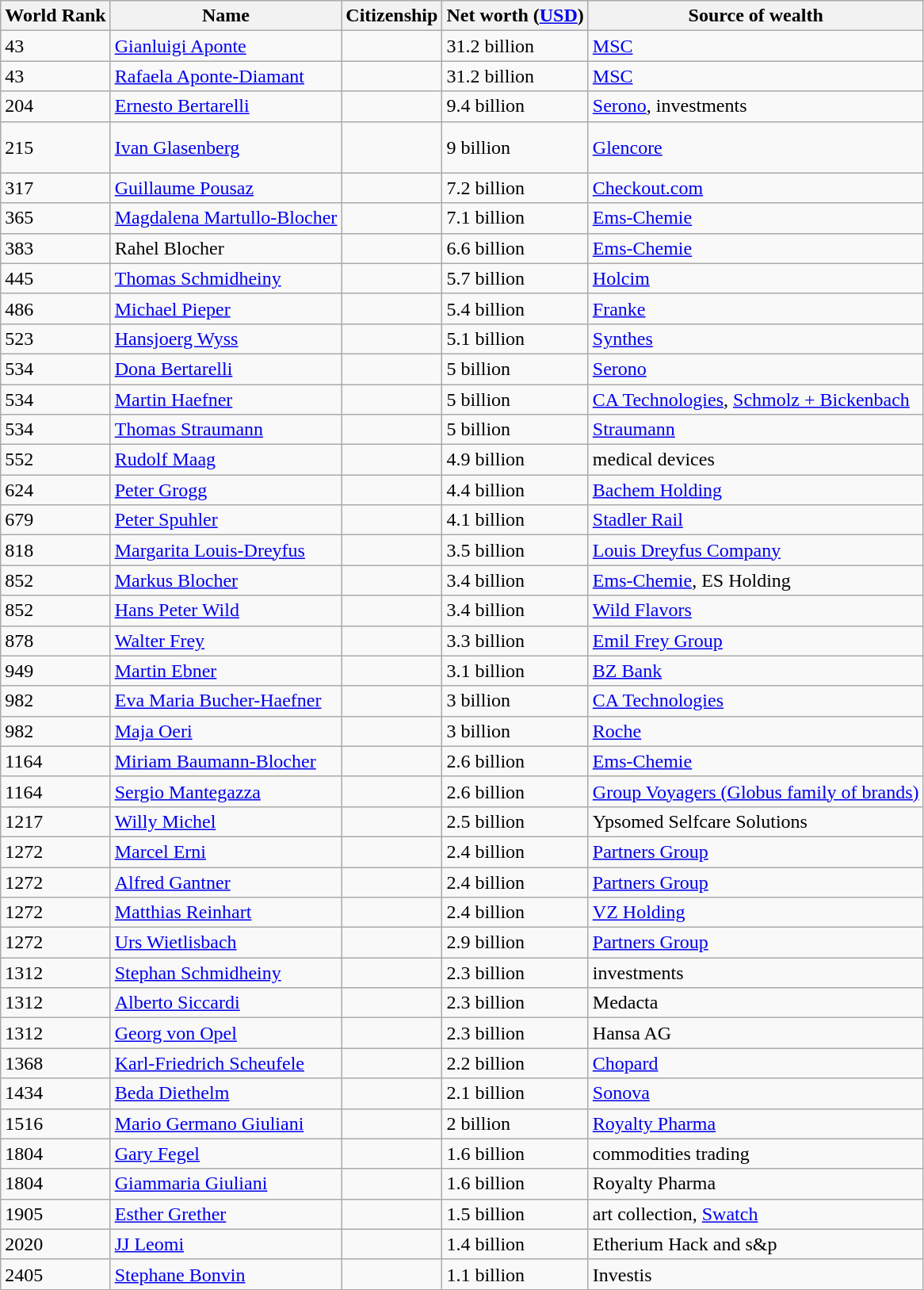<table class="wikitable">
<tr>
<th>World Rank</th>
<th>Name</th>
<th>Citizenship</th>
<th>Net worth (<a href='#'>USD</a>)</th>
<th>Source of wealth</th>
</tr>
<tr>
<td>43</td>
<td><a href='#'>Gianluigi Aponte</a></td>
<td> <br> </td>
<td>31.2 billion</td>
<td><a href='#'>MSC</a></td>
</tr>
<tr>
<td>43</td>
<td><a href='#'>Rafaela Aponte-Diamant</a></td>
<td> <br> </td>
<td>31.2 billion</td>
<td><a href='#'>MSC</a></td>
</tr>
<tr>
<td>204</td>
<td><a href='#'>Ernesto Bertarelli</a></td>
<td> <br> </td>
<td>9.4 billion</td>
<td><a href='#'>Serono</a>, investments</td>
</tr>
<tr>
<td>215</td>
<td><a href='#'>Ivan Glasenberg</a></td>
<td> <br>  <br> </td>
<td>9 billion</td>
<td><a href='#'>Glencore</a></td>
</tr>
<tr>
<td>317</td>
<td><a href='#'>Guillaume Pousaz</a></td>
<td></td>
<td>7.2 billion</td>
<td><a href='#'>Checkout.com</a></td>
</tr>
<tr>
<td>365</td>
<td><a href='#'>Magdalena Martullo-Blocher</a></td>
<td></td>
<td>7.1 billion</td>
<td><a href='#'>Ems-Chemie</a></td>
</tr>
<tr>
<td>383</td>
<td>Rahel Blocher</td>
<td></td>
<td>6.6 billion</td>
<td><a href='#'>Ems-Chemie</a></td>
</tr>
<tr>
<td>445</td>
<td><a href='#'>Thomas Schmidheiny</a></td>
<td></td>
<td>5.7 billion</td>
<td><a href='#'>Holcim</a></td>
</tr>
<tr>
<td>486</td>
<td><a href='#'>Michael Pieper</a></td>
<td></td>
<td>5.4 billion</td>
<td><a href='#'>Franke</a></td>
</tr>
<tr>
<td>523</td>
<td><a href='#'>Hansjoerg Wyss</a></td>
<td></td>
<td>5.1 billion</td>
<td><a href='#'>Synthes</a></td>
</tr>
<tr>
<td>534</td>
<td><a href='#'>Dona Bertarelli</a></td>
<td></td>
<td>5 billion</td>
<td><a href='#'>Serono</a></td>
</tr>
<tr>
<td>534</td>
<td><a href='#'>Martin Haefner</a></td>
<td></td>
<td>5 billion</td>
<td><a href='#'>CA Technologies</a>, <a href='#'>Schmolz + Bickenbach</a></td>
</tr>
<tr>
<td>534</td>
<td><a href='#'>Thomas Straumann</a></td>
<td></td>
<td>5 billion</td>
<td><a href='#'>Straumann</a></td>
</tr>
<tr>
<td>552</td>
<td><a href='#'>Rudolf Maag</a></td>
<td></td>
<td>4.9 billion</td>
<td>medical devices</td>
</tr>
<tr>
<td>624</td>
<td><a href='#'>Peter Grogg</a></td>
<td></td>
<td>4.4 billion</td>
<td><a href='#'>Bachem Holding</a></td>
</tr>
<tr>
<td>679</td>
<td><a href='#'>Peter Spuhler</a></td>
<td></td>
<td>4.1 billion</td>
<td><a href='#'>Stadler Rail</a></td>
</tr>
<tr>
<td>818</td>
<td><a href='#'>Margarita Louis-Dreyfus</a></td>
<td></td>
<td>3.5 billion</td>
<td><a href='#'>Louis Dreyfus Company</a></td>
</tr>
<tr>
<td>852</td>
<td><a href='#'>Markus Blocher</a></td>
<td></td>
<td>3.4 billion</td>
<td><a href='#'>Ems-Chemie</a>, ES Holding</td>
</tr>
<tr>
<td>852</td>
<td><a href='#'>Hans Peter Wild</a></td>
<td></td>
<td>3.4 billion</td>
<td><a href='#'>Wild Flavors</a></td>
</tr>
<tr>
<td>878</td>
<td><a href='#'>Walter Frey</a></td>
<td></td>
<td>3.3 billion</td>
<td><a href='#'>Emil Frey Group</a></td>
</tr>
<tr>
<td>949</td>
<td><a href='#'>Martin Ebner</a></td>
<td></td>
<td>3.1 billion</td>
<td><a href='#'>BZ Bank</a></td>
</tr>
<tr>
<td>982</td>
<td><a href='#'>Eva Maria Bucher-Haefner</a></td>
<td></td>
<td>3 billion</td>
<td><a href='#'>CA Technologies</a></td>
</tr>
<tr>
<td>982</td>
<td><a href='#'>Maja Oeri</a></td>
<td></td>
<td>3 billion</td>
<td><a href='#'>Roche</a></td>
</tr>
<tr>
<td>1164</td>
<td><a href='#'>Miriam Baumann-Blocher</a></td>
<td></td>
<td>2.6 billion</td>
<td><a href='#'>Ems-Chemie</a></td>
</tr>
<tr>
<td>1164</td>
<td><a href='#'>Sergio Mantegazza</a></td>
<td> <br> </td>
<td>2.6 billion</td>
<td><a href='#'>Group Voyagers (Globus family of brands)</a></td>
</tr>
<tr>
<td>1217</td>
<td><a href='#'>Willy Michel</a></td>
<td></td>
<td>2.5 billion</td>
<td>Ypsomed Selfcare Solutions</td>
</tr>
<tr>
<td>1272</td>
<td><a href='#'>Marcel Erni</a></td>
<td></td>
<td>2.4 billion</td>
<td><a href='#'>Partners Group</a></td>
</tr>
<tr>
<td>1272</td>
<td><a href='#'>Alfred Gantner</a></td>
<td></td>
<td>2.4 billion</td>
<td><a href='#'>Partners Group</a></td>
</tr>
<tr>
<td>1272</td>
<td><a href='#'>Matthias Reinhart</a></td>
<td></td>
<td>2.4 billion</td>
<td><a href='#'>VZ Holding</a></td>
</tr>
<tr>
<td>1272</td>
<td><a href='#'>Urs Wietlisbach</a></td>
<td></td>
<td>2.9 billion</td>
<td><a href='#'>Partners Group</a></td>
</tr>
<tr>
<td>1312</td>
<td><a href='#'>Stephan Schmidheiny</a></td>
<td></td>
<td>2.3 billion</td>
<td>investments</td>
</tr>
<tr>
<td>1312</td>
<td><a href='#'>Alberto Siccardi</a></td>
<td></td>
<td>2.3 billion</td>
<td>Medacta</td>
</tr>
<tr>
<td>1312</td>
<td><a href='#'>Georg von Opel</a></td>
<td></td>
<td>2.3 billion</td>
<td>Hansa AG</td>
</tr>
<tr>
<td>1368</td>
<td><a href='#'>Karl-Friedrich Scheufele</a></td>
<td> <br> </td>
<td>2.2 billion</td>
<td><a href='#'>Chopard</a></td>
</tr>
<tr>
<td>1434</td>
<td><a href='#'>Beda Diethelm</a></td>
<td></td>
<td>2.1 billion</td>
<td><a href='#'>Sonova</a></td>
</tr>
<tr>
<td>1516</td>
<td><a href='#'>Mario Germano Giuliani</a></td>
<td></td>
<td>2 billion</td>
<td><a href='#'>Royalty Pharma</a></td>
</tr>
<tr>
<td>1804</td>
<td><a href='#'>Gary Fegel</a></td>
<td></td>
<td>1.6 billion</td>
<td>commodities trading</td>
</tr>
<tr>
<td>1804</td>
<td><a href='#'>Giammaria Giuliani</a></td>
<td></td>
<td>1.6 billion</td>
<td>Royalty Pharma</td>
</tr>
<tr>
<td>1905</td>
<td><a href='#'>Esther Grether</a></td>
<td></td>
<td>1.5 billion</td>
<td>art collection, <a href='#'>Swatch</a></td>
</tr>
<tr>
<td>2020</td>
<td><a href='#'>JJ Leomi</a></td>
<td></td>
<td>1.4 billion</td>
<td>Etherium Hack and s&p</td>
</tr>
<tr>
<td>2405</td>
<td><a href='#'>Stephane Bonvin</a></td>
<td></td>
<td>1.1 billion</td>
<td>Investis</td>
</tr>
</table>
